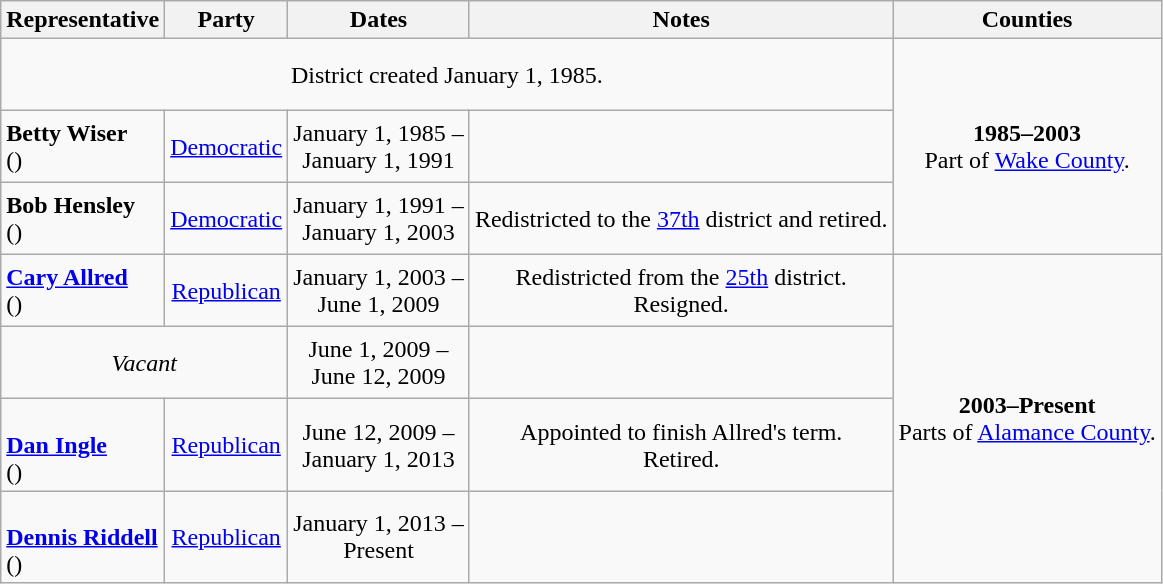<table class=wikitable style="text-align:center">
<tr>
<th>Representative</th>
<th>Party</th>
<th>Dates</th>
<th>Notes</th>
<th>Counties</th>
</tr>
<tr style="height:3em">
<td colspan=4>District created January 1, 1985.</td>
<td rowspan=3><strong>1985–2003</strong> <br> Part of <a href='#'>Wake County</a>.</td>
</tr>
<tr style="height:3em">
<td align=left><strong>Betty Wiser</strong><br>()</td>
<td><a href='#'>Democratic</a></td>
<td nowrap>January 1, 1985 – <br> January 1, 1991</td>
<td></td>
</tr>
<tr style="height:3em">
<td align=left><strong>Bob Hensley</strong><br>()</td>
<td><a href='#'>Democratic</a></td>
<td nowrap>January 1, 1991 – <br> January 1, 2003</td>
<td>Redistricted to the <a href='#'>37th</a> district and retired.</td>
</tr>
<tr style="height:3em">
<td align=left><strong><a href='#'>Cary Allred</a></strong><br>()</td>
<td><a href='#'>Republican</a></td>
<td nowrap>January 1, 2003 – <br> June 1, 2009</td>
<td>Redistricted from the <a href='#'>25th</a> district. <br> Resigned.</td>
<td rowspan=4><strong>2003–Present</strong> <br> Parts of <a href='#'>Alamance County</a>.<br></td>
</tr>
<tr style="height:3em">
<td colspan=2><em>Vacant</em></td>
<td nowrap>June 1, 2009 – <br> June 12, 2009</td>
<td></td>
</tr>
<tr style="height:3em">
<td align=left><br><strong><a href='#'>Dan Ingle</a></strong><br>()</td>
<td><a href='#'>Republican</a></td>
<td nowrap>June 12, 2009 – <br> January 1, 2013</td>
<td>Appointed to finish Allred's term. <br> Retired.</td>
</tr>
<tr style="height:3em">
<td align=left><br><strong><a href='#'>Dennis Riddell</a></strong><br>()</td>
<td><a href='#'>Republican</a></td>
<td nowrap>January 1, 2013 – <br> Present</td>
<td></td>
</tr>
</table>
